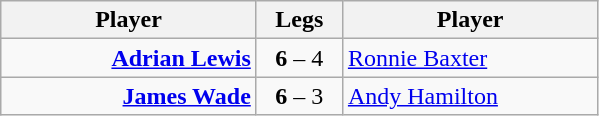<table class=wikitable style="text-align:center">
<tr>
<th width=163>Player</th>
<th width=50>Legs</th>
<th width=163>Player</th>
</tr>
<tr align=left>
<td align=right><strong><a href='#'>Adrian Lewis</a></strong> </td>
<td align=center><strong>6</strong> – 4</td>
<td> <a href='#'>Ronnie Baxter</a></td>
</tr>
<tr align=left>
<td align=right><strong><a href='#'>James Wade</a></strong> </td>
<td align=center><strong>6</strong> – 3</td>
<td> <a href='#'>Andy Hamilton</a></td>
</tr>
</table>
